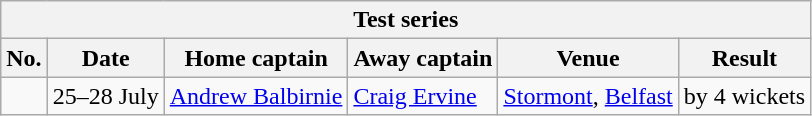<table class="wikitable">
<tr>
<th colspan="9">Test series</th>
</tr>
<tr>
<th>No.</th>
<th>Date</th>
<th>Home captain</th>
<th>Away captain</th>
<th>Venue</th>
<th>Result</th>
</tr>
<tr>
<td></td>
<td>25–28 July</td>
<td><a href='#'>Andrew Balbirnie</a></td>
<td><a href='#'>Craig Ervine</a></td>
<td><a href='#'>Stormont</a>, <a href='#'>Belfast</a></td>
<td> by 4 wickets</td>
</tr>
</table>
